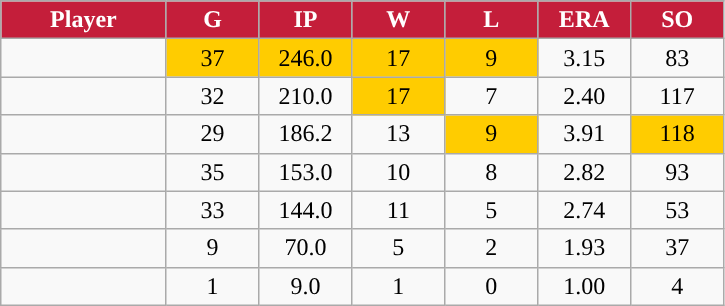<table class="wikitable sortable">
<tr>
<th style="background:#c41e3a;color:white;" width="16%">Player</th>
<th style="background:#c41e3a;color:white;" width="9%">G</th>
<th style="background:#c41e3a;color:white;" width="9%">IP</th>
<th style="background:#c41e3a;color:white;" width="9%">W</th>
<th style="background:#c41e3a;color:white;" width="9%">L</th>
<th style="background:#c41e3a;color:white;" width="9%">ERA</th>
<th style="background:#c41e3a;color:white;" width="9%">SO</th>
</tr>
<tr align="center">
<td></td>
<td style="background:#fc0;">37</td>
<td style="background:#fc0;">246.0</td>
<td style="background:#fc0;">17</td>
<td style="background:#fc0;">9</td>
<td>3.15</td>
<td>83</td>
</tr>
<tr align="center">
<td></td>
<td>32</td>
<td>210.0</td>
<td style="background:#fc0;">17</td>
<td>7</td>
<td>2.40</td>
<td>117</td>
</tr>
<tr align="center">
<td></td>
<td>29</td>
<td>186.2</td>
<td>13</td>
<td style="background:#fc0;">9</td>
<td>3.91</td>
<td style="background:#fc0;">118</td>
</tr>
<tr align="center">
<td></td>
<td>35</td>
<td>153.0</td>
<td>10</td>
<td>8</td>
<td>2.82</td>
<td>93</td>
</tr>
<tr align="center">
<td></td>
<td>33</td>
<td>144.0</td>
<td>11</td>
<td>5</td>
<td>2.74</td>
<td>53</td>
</tr>
<tr align="center">
<td></td>
<td>9</td>
<td>70.0</td>
<td>5</td>
<td>2</td>
<td>1.93</td>
<td>37</td>
</tr>
<tr align="center">
<td></td>
<td>1</td>
<td>9.0</td>
<td>1</td>
<td>0</td>
<td>1.00</td>
<td>4</td>
</tr>
</table>
